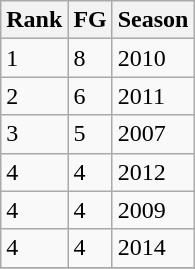<table class="wikitable" style="text-align:left;">
<tr>
<th>Rank</th>
<th>FG</th>
<th>Season</th>
</tr>
<tr>
<td>1</td>
<td style="text-align:left;">8</td>
<td>2010</td>
</tr>
<tr>
<td>2</td>
<td style="text-align:left;">6</td>
<td>2011</td>
</tr>
<tr>
<td>3</td>
<td style="text-align:left;">5</td>
<td>2007</td>
</tr>
<tr>
<td>4</td>
<td style="text-align:left;">4</td>
<td>2012</td>
</tr>
<tr>
<td>4</td>
<td style="text-align:left;">4</td>
<td>2009</td>
</tr>
<tr>
<td>4</td>
<td style="text-align:left;">4</td>
<td>2014</td>
</tr>
<tr>
</tr>
</table>
